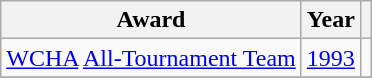<table class="wikitable">
<tr>
<th>Award</th>
<th>Year</th>
<th></th>
</tr>
<tr>
<td><a href='#'>WCHA</a> <a href='#'>All-Tournament Team</a></td>
<td><a href='#'>1993</a></td>
<td></td>
</tr>
<tr>
</tr>
</table>
